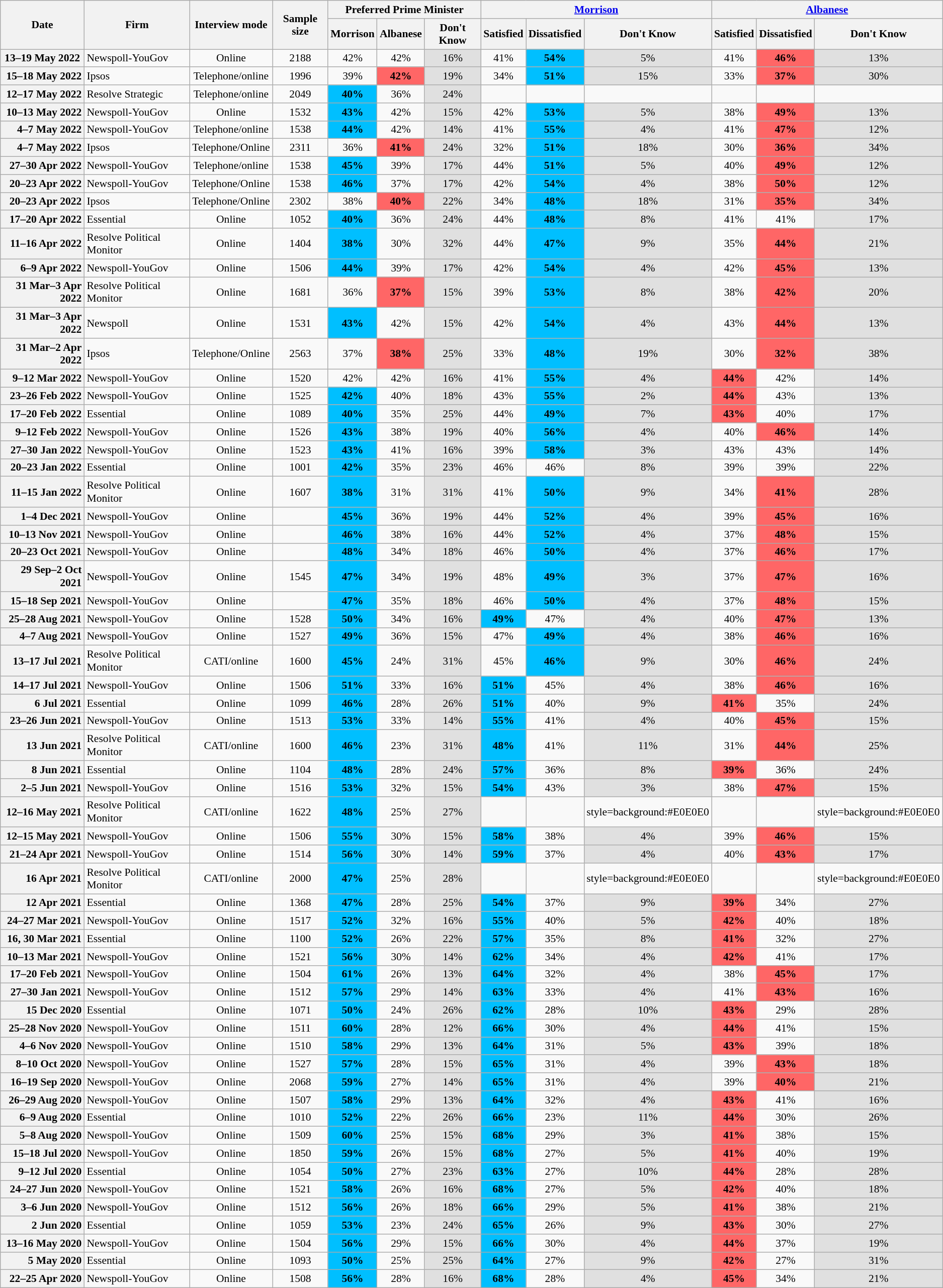<table class="nowrap wikitable mw-datatable" style=text-align:center;font-size:90%>
<tr>
<th rowspan=2>Date</th>
<th rowspan=2>Firm</th>
<th rowspan=2>Interview mode</th>
<th rowspan=2 style=max-width:5em>Sample size</th>
<th colspan=3>Preferred Prime Minister</th>
<th colspan=3><a href='#'>Morrison</a></th>
<th colspan=3><a href='#'>Albanese</a></th>
</tr>
<tr>
<th>Morrison</th>
<th>Albanese</th>
<th>Don't Know</th>
<th>Satisfied</th>
<th>Dissatisfied</th>
<th>Don't Know</th>
<th>Satisfied</th>
<th>Dissatisfied</th>
<th>Don't Know</th>
</tr>
<tr>
<th>13–19 May 2022</th>
<td style=text-align:left>Newspoll-YouGov</td>
<td>Online</td>
<td>2188</td>
<td>42%</td>
<td>42%</td>
<td style=background:#E0E0E0>16%</td>
<td>41%</td>
<td style=background:#00bfff><strong>54%</strong></td>
<td style=background:#E0E0E0>5%</td>
<td>41%</td>
<td style=background:#f66><strong>46%</strong></td>
<td style=background:#E0E0E0>13%</td>
</tr>
<tr>
<th style=text-align:right data-sort-value=17-May-2022>15–18 May 2022</th>
<td style=text-align:left>Ipsos</td>
<td>Telephone/online</td>
<td>1996</td>
<td>39%</td>
<td style=background:#f66><strong>42%</strong></td>
<td style=background:#E0E0E0>19%</td>
<td>34%</td>
<td style=background:#00bfff><strong>51%</strong></td>
<td style=background:#E0E0E0>15%</td>
<td>33%</td>
<td style=background:#f66><strong>37%</strong></td>
<td style=background:#E0E0E0>30%</td>
</tr>
<tr>
<th style=text-align:right data-sort-value=17-May-2022>12–17 May 2022</th>
<td style=text-align:left>Resolve Strategic</td>
<td>Telephone/online</td>
<td>2049</td>
<td style=background:#00bfff><strong>40%</strong></td>
<td>36%</td>
<td style=background:#E0E0E0>24%</td>
<td></td>
<td></td>
<td></td>
<td></td>
<td></td>
<td></td>
</tr>
<tr>
<th style=text-align:right data-sort-value=3-May-2022>10–13 May 2022</th>
<td style=text-align:left>Newspoll-YouGov</td>
<td>Online</td>
<td>1532</td>
<td style=background:#00bfff><strong>43%</strong></td>
<td>42%</td>
<td style=background:#E0E0E0>15%</td>
<td>42%</td>
<td style=background:#00bfff><strong>53%</strong></td>
<td style=background:#E0E0E0>5%</td>
<td>38%</td>
<td style=background:#f66><strong>49%</strong></td>
<td style=background:#E0E0E0>13%</td>
</tr>
<tr>
<th style=text-align:right data-sort-value=30-Apr-2022>4–7 May 2022</th>
<td style=text-align:left>Newspoll-YouGov</td>
<td>Telephone/online</td>
<td>1538</td>
<td style=background:#00bfff><strong>44%</strong></td>
<td>42%</td>
<td style=background:#E0E0E0>14%</td>
<td>41%</td>
<td style=background:#00bfff><strong>55%</strong></td>
<td style=background:#E0E0E0>4%</td>
<td>41%</td>
<td style=background:#f66><strong>47%</strong></td>
<td style=background:#E0E0E0>12%</td>
</tr>
<tr>
<th style=text-align:right data-sort-value=7-May-2022>4–7 May 2022</th>
<td style=text-align:left>Ipsos</td>
<td>Telephone/Online</td>
<td>2311</td>
<td>36%</td>
<td style=background:#f66><strong>41%</strong></td>
<td style=background:#E0E0E0>24%</td>
<td>32%</td>
<td style=background:#00bfff><strong>51%</strong></td>
<td style=background:#E0E0E0>18%</td>
<td>30%</td>
<td style=background:#f66><strong>36%</strong></td>
<td style=background:#E0E0E0>34%</td>
</tr>
<tr>
<th style=text-align:right data-sort-value=30-Apr-2022>27–30 Apr 2022</th>
<td style=text-align:left>Newspoll-YouGov</td>
<td>Telephone/online</td>
<td>1538</td>
<td style=background:#00bfff><strong>45%</strong></td>
<td>39%</td>
<td style=background:#E0E0E0>17%</td>
<td>44%</td>
<td style=background:#00bfff><strong>51%</strong></td>
<td style=background:#E0E0E0>5%</td>
<td>40%</td>
<td style=background:#f66><strong>49%</strong></td>
<td style=background:#E0E0E0>12%</td>
</tr>
<tr>
<th style=text-align:right data-sort-value=23-Apr-2022>20–23 Apr 2022</th>
<td style=text-align:left>Newspoll-YouGov</td>
<td>Telephone/Online</td>
<td>1538</td>
<td style=background:#00bfff><strong>46%</strong></td>
<td>37%</td>
<td style=background:#E0E0E0>17%</td>
<td>42%</td>
<td style=background:#00bfff><strong>54%</strong></td>
<td style=background:#E0E0E0>4%</td>
<td>38%</td>
<td style=background:#f66><strong>50%</strong></td>
<td style=background:#E0E0E0>12%</td>
</tr>
<tr>
<th style=text-align:right data-sort-value=23-Apr-2022>20–23 Apr 2022</th>
<td style=text-align:left>Ipsos</td>
<td>Telephone/Online</td>
<td>2302</td>
<td>38%</td>
<td style=background:#f66><strong>40%</strong></td>
<td style=background:#E0E0E0>22%</td>
<td>34%</td>
<td style=background:#00bfff><strong>48%</strong></td>
<td style=background:#E0E0E0>18%</td>
<td>31%</td>
<td style=background:#f66><strong>35%</strong></td>
<td style=background:#E0E0E0>34%</td>
</tr>
<tr>
<th style=text-align:right data-sort-value=20-Apr-2022>17–20 Apr 2022</th>
<td style=text-align:left>Essential</td>
<td>Online</td>
<td>1052</td>
<td style=background:#00bfff><strong>40%</strong></td>
<td>36%</td>
<td style=background:#E0E0E0>24%</td>
<td>44%</td>
<td style=background:#00bfff><strong>48%</strong></td>
<td style=background:#E0E0E0>8%</td>
<td>41%</td>
<td>41%</td>
<td style=background:#E0E0E0>17%</td>
</tr>
<tr>
<th style=text-align:right data-sort-value=16-Apr-2022>11–16 Apr 2022</th>
<td style=text-align:left>Resolve Political Monitor</td>
<td>Online</td>
<td>1404</td>
<td style=background:#00bfff><strong>38%</strong></td>
<td>30%</td>
<td style=background:#E0E0E0>32%</td>
<td>44%</td>
<td style=background:#00bfff><strong>47%</strong></td>
<td style=background:#E0E0E0>9%</td>
<td>35%</td>
<td style=background:#f66><strong>44%</strong></td>
<td style=background:#E0E0E0>21%</td>
</tr>
<tr>
<th style=text-align:right data-sort-value=9-Apr-2022>6–9 Apr 2022</th>
<td style=text-align:left>Newspoll-YouGov</td>
<td>Online</td>
<td>1506</td>
<td style=background:#00bfff><strong>44%</strong></td>
<td>39%</td>
<td style=background:#E0E0E0>17%</td>
<td>42%</td>
<td style=background:#00bfff><strong>54%</strong></td>
<td style=background:#E0E0E0>4%</td>
<td>42%</td>
<td style=background:#f66><strong>45%</strong></td>
<td style=background:#E0E0E0>13%</td>
</tr>
<tr>
<th style=text-align:right data-sort-value=3-Apr-2022>31 Mar–3 Apr 2022</th>
<td style=text-align:left>Resolve Political Monitor</td>
<td>Online</td>
<td>1681</td>
<td>36%</td>
<td style=background:#f66><strong>37%</strong></td>
<td style=background:#E0E0E0>15%</td>
<td>39%</td>
<td style=background:#00bfff><strong>53%</strong></td>
<td style=background:#E0E0E0>8%</td>
<td>38%</td>
<td style=background:#f66><strong>42%</strong></td>
<td style=background:#E0E0E0>20%</td>
</tr>
<tr>
<th style=text-align:right data-sort-value=3-Apr-2022>31 Mar–3 Apr 2022</th>
<td style=text-align:left>Newspoll</td>
<td>Online</td>
<td>1531</td>
<td style=background:#00bfff><strong>43%</strong></td>
<td>42%</td>
<td style=background:#E0E0E0>15%</td>
<td>42%</td>
<td style=background:#00bfff><strong>54%</strong></td>
<td style=background:#E0E0E0>4%</td>
<td>43%</td>
<td style=background:#f66><strong>44%</strong></td>
<td style=background:#E0E0E0>13%</td>
</tr>
<tr>
<th style=text-align:right data-sort-value=2-Apr-2022>31 Mar–2 Apr 2022</th>
<td style=text-align:left>Ipsos</td>
<td>Telephone/Online</td>
<td>2563</td>
<td>37%</td>
<td style=background:#f66><strong>38%</strong></td>
<td style=background:#E0E0E0>25%</td>
<td>33%</td>
<td style=background:#00bfff><strong>48%</strong></td>
<td style=background:#E0E0E0>19%</td>
<td>30%</td>
<td style=background:#f66><strong>32%</strong></td>
<td style=background:#E0E0E0>38%</td>
</tr>
<tr>
<th style=text-align:right data-sort-value=12-Mar-2022>9–12 Mar 2022</th>
<td style=text-align:left>Newspoll-YouGov</td>
<td>Online</td>
<td>1520</td>
<td>42%</td>
<td>42%</td>
<td style=background:#E0E0E0>16%</td>
<td>41%</td>
<td style=background:#00bfff><strong>55%</strong></td>
<td style=background:#E0E0E0>4%</td>
<td style=background:#f66><strong>44%</strong></td>
<td>42%</td>
<td style=background:#E0E0E0>14%</td>
</tr>
<tr>
<th style=text-align:right data-sort-value=26-Feb-2022>23–26 Feb 2022</th>
<td style=text-align:left>Newspoll-YouGov</td>
<td>Online</td>
<td>1525</td>
<td style=background:#00bfff><strong>42%</strong></td>
<td>40%</td>
<td style=background:#E0E0E0>18%</td>
<td>43%</td>
<td style=background:#00bfff><strong>55%</strong></td>
<td style=background:#E0E0E0>2%</td>
<td style=background:#f66><strong>44%</strong></td>
<td>43%</td>
<td style=background:#E0E0E0>13%</td>
</tr>
<tr>
<th style=text-align:right data-sort-value=20-Feb-2022>17–20 Feb 2022</th>
<td style=text-align:left>Essential</td>
<td>Online</td>
<td>1089</td>
<td style=background:#00bfff><strong>40%</strong></td>
<td>35%</td>
<td style=background:#E0E0E0>25%</td>
<td>44%</td>
<td style=background:#00bfff><strong>49%</strong></td>
<td style=background:#E0E0E0>7%</td>
<td style=background:#f66><strong>43%</strong></td>
<td>40%</td>
<td style=background:#E0E0E0>17%</td>
</tr>
<tr>
<th style=text-align:right data-sort-value=12-Feb-2022>9–12 Feb 2022</th>
<td style=text-align:left>Newspoll-YouGov</td>
<td>Online</td>
<td>1526</td>
<td style=background:#00bfff><strong>43%</strong></td>
<td>38%</td>
<td style=background:#E0E0E0>19%</td>
<td>40%</td>
<td style=background:#00bfff><strong>56%</strong></td>
<td style=background:#E0E0E0>4%</td>
<td>40%</td>
<td style=background:#f66><strong>46%</strong></td>
<td style=background:#E0E0E0>14%</td>
</tr>
<tr>
<th style=text-align:right data-sort-value=30-Jan-2022>27–30 Jan 2022</th>
<td style=text-align:left>Newspoll-YouGov</td>
<td>Online</td>
<td>1523</td>
<td style=background:#00bfff><strong>43%</strong></td>
<td>41%</td>
<td style=background:#E0E0E0>16%</td>
<td>39%</td>
<td style=background:#00bfff><strong>58%</strong></td>
<td style=background:#E0E0E0>3%</td>
<td>43%</td>
<td>43%</td>
<td style=background:#E0E0E0>14%</td>
</tr>
<tr>
<th style=text-align:right data-sort-value=23-Jan-2022>20–23 Jan 2022</th>
<td style=text-align:left>Essential</td>
<td>Online</td>
<td>1001</td>
<td style=background:#00bfff><strong>42%</strong></td>
<td>35%</td>
<td style=background:#E0E0E0>23%</td>
<td>46%</td>
<td>46%</td>
<td style=background:#E0E0E0>8%</td>
<td>39%</td>
<td>39%</td>
<td style=background:#E0E0E0>22%</td>
</tr>
<tr>
<th style=text-align:right data-sort-value=15-Jan-2022>11–15 Jan 2022</th>
<td style=text-align:left>Resolve Political Monitor</td>
<td>Online</td>
<td>1607</td>
<td style=background:#00bfff><strong>38%</strong></td>
<td>31%</td>
<td style=background:#E0E0E0>31%</td>
<td>41%</td>
<td style=background:#00bfff><strong>50%</strong></td>
<td style=background:#E0E0E0>9%</td>
<td>34%</td>
<td style=background:#f66><strong>41%</strong></td>
<td style=background:#E0E0E0>28%</td>
</tr>
<tr>
<th style=text-align:right data-sort-value=4-Dec-2021>1–4 Dec 2021</th>
<td style=text-align:left>Newspoll-YouGov</td>
<td>Online</td>
<td></td>
<td style=background:#00bfff><strong>45%</strong></td>
<td>36%</td>
<td style=background:#E0E0E0>19%</td>
<td>44%</td>
<td style=background:#00bfff><strong>52%</strong></td>
<td style=background:#E0E0E0>4%</td>
<td>39%</td>
<td style=background:#f66><strong>45%</strong></td>
<td style=background:#E0E0E0>16%</td>
</tr>
<tr>
<th style=text-align:right data-sort-value=13-Nov-2021>10–13 Nov 2021</th>
<td style=text-align:left>Newspoll-YouGov</td>
<td>Online</td>
<td></td>
<td style=background:#00bfff><strong>46%</strong></td>
<td>38%</td>
<td style=background:#E0E0E0>16%</td>
<td>44%</td>
<td style=background:#00bfff><strong>52%</strong></td>
<td style=background:#E0E0E0>4%</td>
<td>37%</td>
<td style=background:#f66><strong>48%</strong></td>
<td style=background:#E0E0E0>15%</td>
</tr>
<tr>
<th style=text-align:right data-sort-value=23-Oct-2021>20–23 Oct 2021</th>
<td style=text-align:left>Newspoll-YouGov</td>
<td>Online</td>
<td></td>
<td style=background:#00bfff><strong>48%</strong></td>
<td>34%</td>
<td style=background:#E0E0E0>18%</td>
<td>46%</td>
<td style=background:#00bfff><strong>50%</strong></td>
<td style=background:#E0E0E0>4%</td>
<td>37%</td>
<td style=background:#f66><strong>46%</strong></td>
<td style=background:#E0E0E0>17%</td>
</tr>
<tr>
<th style=text-align:right data-sort-value=2-Oct-2021>29 Sep–2 Oct 2021</th>
<td style=text-align:left>Newspoll-YouGov</td>
<td>Online</td>
<td>1545</td>
<td style=background:#00bfff><strong>47%</strong></td>
<td>34%</td>
<td style=background:#E0E0E0>19%</td>
<td>48%</td>
<td style=background:#00bfff><strong>49%</strong></td>
<td style=background:#E0E0E0>3%</td>
<td>37%</td>
<td style=background:#f66><strong>47%</strong></td>
<td style=background:#E0E0E0>16%</td>
</tr>
<tr>
<th style=text-align:right data-sort-value=18-Sep-2021>15–18 Sep 2021</th>
<td style=text-align:left>Newspoll-YouGov</td>
<td>Online</td>
<td></td>
<td style=background:#00bfff><strong>47%</strong></td>
<td>35%</td>
<td style=background:#E0E0E0>18%</td>
<td>46%</td>
<td style=background:#00bfff><strong>50%</strong></td>
<td style=background:#E0E0E0>4%</td>
<td>37%</td>
<td style=background:#f66><strong>48%</strong></td>
<td style=background:#E0E0E0>15%</td>
</tr>
<tr>
<th style=text-align:right data-sort-value=28-Aug-2021>25–28 Aug 2021</th>
<td style=text-align:left>Newspoll-YouGov</td>
<td>Online</td>
<td>1528</td>
<td style=background:#00bfff><strong>50%</strong></td>
<td>34%</td>
<td style=background:#E0E0E0>16%</td>
<td style=background:#00bfff><strong>49%</strong></td>
<td>47%</td>
<td style=background:#E0E0E0>4%</td>
<td>40%</td>
<td style=background:#f66><strong>47%</strong></td>
<td style=background:#E0E0E0>13%</td>
</tr>
<tr>
<th style=text-align:right data-sort-value=7-Aug-2021>4–7 Aug 2021</th>
<td style=text-align:left>Newspoll-YouGov</td>
<td>Online</td>
<td>1527</td>
<td style=background:#00bfff><strong>49%</strong></td>
<td>36%</td>
<td style=background:#E0E0E0>15%</td>
<td>47%</td>
<td style=background:#00bfff><strong>49%</strong></td>
<td style=background:#E0E0E0>4%</td>
<td>38%</td>
<td style=background:#f66><strong>46%</strong></td>
<td style=background:#E0E0E0>16%</td>
</tr>
<tr>
<th style=text-align:right data-sort-value=17-Jul-2021>13–17 Jul 2021</th>
<td style=text-align:left>Resolve Political Monitor</td>
<td>CATI/online</td>
<td>1600</td>
<td style=background:#00bfff><strong>45%</strong></td>
<td>24%</td>
<td style=background:#E0E0E0>31%</td>
<td>45%</td>
<td style=background:#00bfff><strong>46%</strong></td>
<td style=background:#E0E0E0>9%</td>
<td>30%</td>
<td style=background:#f66><strong>46%</strong></td>
<td style=background:#E0E0E0>24%</td>
</tr>
<tr>
<th style=text-align:right data-sort-value=17-Jul-2021>14–17 Jul 2021</th>
<td style=text-align:left>Newspoll-YouGov</td>
<td>Online</td>
<td>1506</td>
<td style=background:#00bfff><strong>51%</strong></td>
<td>33%</td>
<td style=background:#E0E0E0>16%</td>
<td style=background:#00bfff><strong>51%</strong></td>
<td>45%</td>
<td style=background:#E0E0E0>4%</td>
<td>38%</td>
<td style=background:#f66><strong>46%</strong></td>
<td style=background:#E0E0E0>16%</td>
</tr>
<tr>
<th style=text-align:right data-sort-value=6-Jul-2021>6 Jul 2021</th>
<td style=text-align:left>Essential</td>
<td>Online</td>
<td>1099</td>
<td style=background:#00bfff><strong>46%</strong></td>
<td>28%</td>
<td style=background:#E0E0E0>26%</td>
<td style=background:#00bfff><strong>51%</strong></td>
<td>40%</td>
<td style=background:#E0E0E0>9%</td>
<td style=background:#f66><strong>41%</strong></td>
<td>35%</td>
<td style=background:#E0E0E0>24%</td>
</tr>
<tr>
<th style=text-align:right data-sort-value=26-Jun-2021>23–26 Jun 2021</th>
<td style=text-align:left>Newspoll-YouGov</td>
<td>Online</td>
<td>1513</td>
<td style=background:#00bfff><strong>53%</strong></td>
<td>33%</td>
<td style=background:#E0E0E0>14%</td>
<td style=background:#00bfff><strong>55%</strong></td>
<td>41%</td>
<td style=background:#E0E0E0>4%</td>
<td>40%</td>
<td style=background:#f66><strong>45%</strong></td>
<td style=background:#E0E0E0>15%</td>
</tr>
<tr>
<th style=text-align:right data-sort-value=13-Jun-2021>13 Jun 2021</th>
<td style=text-align:left>Resolve Political Monitor</td>
<td>CATI/online</td>
<td>1600</td>
<td style=background:#00bfff><strong>46%</strong></td>
<td>23%</td>
<td style=background:#E0E0E0>31%</td>
<td style=background:#00bfff><strong>48%</strong></td>
<td>41%</td>
<td style=background:#E0E0E0>11%</td>
<td>31%</td>
<td style=background:#f66><strong>44%</strong></td>
<td style=background:#E0E0E0>25%</td>
</tr>
<tr>
<th style=text-align:right data-sort-value=8-Jun-2021>8 Jun 2021</th>
<td style=text-align:left>Essential</td>
<td>Online</td>
<td>1104</td>
<td style=background:#00bfff><strong>48%</strong></td>
<td>28%</td>
<td style=background:#E0E0E0>24%</td>
<td style=background:#00bfff><strong>57%</strong></td>
<td>36%</td>
<td style=background:#E0E0E0>8%</td>
<td style=background:#f66><strong>39%</strong></td>
<td>36%</td>
<td style=background:#E0E0E0>24%</td>
</tr>
<tr>
<th style=text-align:right data-sort-value=5-Jun-2021>2–5 Jun 2021</th>
<td style=text-align:left>Newspoll-YouGov</td>
<td>Online</td>
<td>1516</td>
<td style=background:#00bfff><strong>53%</strong></td>
<td>32%</td>
<td style=background:#E0E0E0>15%</td>
<td style=background:#00bfff><strong>54%</strong></td>
<td>43%</td>
<td style=background:#E0E0E0>3%</td>
<td>38%</td>
<td style=background:#f66><strong>47%</strong></td>
<td style=background:#E0E0E0>15%</td>
</tr>
<tr>
<th style=text-align:right data-sort-value=16-May-2021>12–16 May 2021</th>
<td style=text-align:left>Resolve Political Monitor</td>
<td>CATI/online</td>
<td>1622</td>
<td style=background:#00bfff><strong>48%</strong></td>
<td>25%</td>
<td style=background:#E0E0E0>27%</td>
<td></td>
<td></td>
<td>style=background:#E0E0E0 </td>
<td></td>
<td></td>
<td>style=background:#E0E0E0 </td>
</tr>
<tr>
<th style=text-align:right data-sort-value=15-May-2021>12–15 May 2021</th>
<td style=text-align:left>Newspoll-YouGov</td>
<td>Online</td>
<td>1506</td>
<td style=background:#00bfff><strong>55%</strong></td>
<td>30%</td>
<td style=background:#E0E0E0>15%</td>
<td style=background:#00bfff><strong>58%</strong></td>
<td>38%</td>
<td style=background:#E0E0E0>4%</td>
<td>39%</td>
<td style=background:#f66><strong>46%</strong></td>
<td style=background:#E0E0E0>15%</td>
</tr>
<tr>
<th style=text-align:right data-sort-value=24-Apr-2021>21–24 Apr 2021</th>
<td style=text-align:left>Newspoll-YouGov</td>
<td>Online</td>
<td>1514</td>
<td style=background:#00bfff><strong>56%</strong></td>
<td>30%</td>
<td style=background:#E0E0E0>14%</td>
<td style=background:#00bfff><strong>59%</strong></td>
<td>37%</td>
<td style=background:#E0E0E0>4%</td>
<td>40%</td>
<td style=background:#f66><strong>43%</strong></td>
<td style=background:#E0E0E0>17%</td>
</tr>
<tr>
<th style=text-align:right data-sort-value=16-Apr-2021>16 Apr 2021</th>
<td style=text-align:left>Resolve Political Monitor</td>
<td>CATI/online</td>
<td>2000</td>
<td style=background:#00bfff><strong>47%</strong></td>
<td>25%</td>
<td style=background:#E0E0E0>28%</td>
<td></td>
<td></td>
<td>style=background:#E0E0E0 </td>
<td></td>
<td></td>
<td>style=background:#E0E0E0 </td>
</tr>
<tr>
<th style=text-align:right data-sort-value=12-Apr-2021>12 Apr 2021</th>
<td style=text-align:left>Essential</td>
<td>Online</td>
<td>1368</td>
<td style=background:#00bfff><strong>47%</strong></td>
<td>28%</td>
<td style=background:#E0E0E0>25%</td>
<td style=background:#00bfff><strong>54%</strong></td>
<td>37%</td>
<td style=background:#E0E0E0>9%</td>
<td style=background:#f66><strong>39%</strong></td>
<td>34%</td>
<td style=background:#E0E0E0>27%</td>
</tr>
<tr>
<th style=text-align:right data-sort-value=27-Mar-2021>24–27 Mar 2021</th>
<td style=text-align:left>Newspoll-YouGov</td>
<td>Online</td>
<td>1517</td>
<td style=background:#00bfff><strong>52%</strong></td>
<td>32%</td>
<td style=background:#E0E0E0>16%</td>
<td style=background:#00bfff><strong>55%</strong></td>
<td>40%</td>
<td style=background:#E0E0E0>5%</td>
<td style=background:#f66><strong>42%</strong></td>
<td>40%</td>
<td style=background:#E0E0E0>18%</td>
</tr>
<tr>
<th style=text-align:right data-sort-value=30-Mar-2021>16, 30 Mar 2021</th>
<td style=text-align:left>Essential</td>
<td>Online</td>
<td>1100</td>
<td style=background:#00bfff><strong>52%</strong></td>
<td>26%</td>
<td style=background:#E0E0E0>22%</td>
<td style=background:#00bfff><strong>57%</strong></td>
<td>35%</td>
<td style=background:#E0E0E0>8%</td>
<td style=background:#f66><strong>41%</strong></td>
<td>32%</td>
<td style=background:#E0E0E0>27%</td>
</tr>
<tr>
<th style=text-align:right data-sort-value=13-Mar-2021>10–13 Mar 2021</th>
<td style=text-align:left>Newspoll-YouGov</td>
<td>Online</td>
<td>1521</td>
<td style=background:#00bfff><strong>56%</strong></td>
<td>30%</td>
<td style=background:#E0E0E0>14%</td>
<td style=background:#00bfff><strong>62%</strong></td>
<td>34%</td>
<td style=background:#E0E0E0>4%</td>
<td style=background:#f66><strong>42%</strong></td>
<td>41%</td>
<td style=background:#E0E0E0>17%</td>
</tr>
<tr>
<th style=text-align:right data-sort-value=20-Feb-2021>17–20 Feb 2021</th>
<td style=text-align:left>Newspoll-YouGov</td>
<td>Online</td>
<td>1504</td>
<td style=background:#00bfff><strong>61%</strong></td>
<td>26%</td>
<td style=background:#E0E0E0>13%</td>
<td style=background:#00bfff><strong>64%</strong></td>
<td>32%</td>
<td style=background:#E0E0E0>4%</td>
<td>38%</td>
<td style=background:#f66><strong>45%</strong></td>
<td style=background:#E0E0E0>17%</td>
</tr>
<tr>
<th style=text-align:right data-sort-value=30-Jan-2021>27–30 Jan 2021</th>
<td style=text-align:left>Newspoll-YouGov</td>
<td>Online</td>
<td>1512</td>
<td style=background:#00bfff><strong>57%</strong></td>
<td>29%</td>
<td style=background:#E0E0E0>14%</td>
<td style=background:#00bfff><strong>63%</strong></td>
<td>33%</td>
<td style=background:#E0E0E0>4%</td>
<td>41%</td>
<td style=background:#f66><strong>43%</strong></td>
<td style=background:#E0E0E0>16%</td>
</tr>
<tr>
<th style=text-align:right data-sort-value=15-Dec-2020>15 Dec 2020</th>
<td style=text-align:left>Essential</td>
<td>Online</td>
<td>1071</td>
<td style=background:#00bfff><strong>50%</strong></td>
<td>24%</td>
<td style=background:#E0E0E0>26%</td>
<td style=background:#00bfff><strong>62%</strong></td>
<td>28%</td>
<td style=background:#E0E0E0>10%</td>
<td style=background:#f66><strong>43%</strong></td>
<td>29%</td>
<td style=background:#E0E0E0>28%</td>
</tr>
<tr>
<th style=text-align:right data-sort-value=28-Nov-2020>25–28 Nov 2020</th>
<td style=text-align:left>Newspoll-YouGov</td>
<td>Online</td>
<td>1511</td>
<td style=background:#00bfff><strong>60%</strong></td>
<td>28%</td>
<td style=background:#E0E0E0>12%</td>
<td style=background:#00bfff><strong>66%</strong></td>
<td>30%</td>
<td style=background:#E0E0E0>4%</td>
<td style=background:#f66><strong>44%</strong></td>
<td>41%</td>
<td style=background:#E0E0E0>15%</td>
</tr>
<tr>
<th style=text-align:right data-sort-value=6-Nov-2020>4–6 Nov 2020</th>
<td style=text-align:left>Newspoll-YouGov</td>
<td>Online</td>
<td>1510</td>
<td style=background:#00bfff><strong>58%</strong></td>
<td>29%</td>
<td style=background:#E0E0E0>13%</td>
<td style=background:#00bfff><strong>64%</strong></td>
<td>31%</td>
<td style=background:#E0E0E0>5%</td>
<td style=background:#f66><strong>43%</strong></td>
<td>39%</td>
<td style=background:#E0E0E0>18%</td>
</tr>
<tr>
<th style=text-align:right data-sort-value=10-Oct-2020>8–10 Oct 2020</th>
<td style=text-align:left>Newspoll-YouGov</td>
<td>Online</td>
<td>1527</td>
<td style=background:#00bfff><strong>57%</strong></td>
<td>28%</td>
<td style=background:#E0E0E0>15%</td>
<td style=background:#00bfff><strong>65%</strong></td>
<td>31%</td>
<td style=background:#E0E0E0>4%</td>
<td>39%</td>
<td style=background:#f66><strong>43%</strong></td>
<td style=background:#E0E0E0>18%</td>
</tr>
<tr>
<th style=text-align:right data-sort-value=19-Sep-2020>16–19 Sep 2020</th>
<td style=text-align:left>Newspoll-YouGov</td>
<td>Online</td>
<td>2068</td>
<td style=background:#00bfff><strong>59%</strong></td>
<td>27%</td>
<td style=background:#E0E0E0>14%</td>
<td style=background:#00bfff><strong>65%</strong></td>
<td>31%</td>
<td style=background:#E0E0E0>4%</td>
<td>39%</td>
<td style=background:#f66><strong>40%</strong></td>
<td style=background:#E0E0E0>21%</td>
</tr>
<tr>
<th style=text-align:right data-sort-value=29-Aug-2020>26–29 Aug 2020</th>
<td style=text-align:left>Newspoll-YouGov</td>
<td>Online</td>
<td>1507</td>
<td style=background:#00bfff><strong>58%</strong></td>
<td>29%</td>
<td style=background:#E0E0E0>13%</td>
<td style=background:#00bfff><strong>64%</strong></td>
<td>32%</td>
<td style=background:#E0E0E0>4%</td>
<td style=background:#f66><strong>43%</strong></td>
<td>41%</td>
<td style=background:#E0E0E0>16%</td>
</tr>
<tr>
<th style=text-align:right data-sort-value=9-Aug-2020>6–9 Aug 2020</th>
<td style=text-align:left>Essential</td>
<td>Online</td>
<td>1010</td>
<td style=background:#00bfff><strong>52%</strong></td>
<td>22%</td>
<td style=background:#E0E0E0>26%</td>
<td style=background:#00bfff><strong>66%</strong></td>
<td>23%</td>
<td style=background:#E0E0E0>11%</td>
<td style=background:#f66><strong>44%</strong></td>
<td>30%</td>
<td style=background:#E0E0E0>26%</td>
</tr>
<tr>
<th style=text-align:right data-sort-value=8-Aug-2020>5–8 Aug 2020</th>
<td style=text-align:left>Newspoll-YouGov</td>
<td>Online</td>
<td>1509</td>
<td style=background:#00bfff><strong>60%</strong></td>
<td>25%</td>
<td style=background:#E0E0E0>15%</td>
<td style=background:#00bfff><strong>68%</strong></td>
<td>29%</td>
<td style=background:#E0E0E0>3%</td>
<td style=background:#f66><strong>41%</strong></td>
<td>38%</td>
<td style=background:#E0E0E0>15%</td>
</tr>
<tr>
<th style=text-align:right data-sort-value=18-Jul-2020>15–18 Jul 2020</th>
<td style=text-align:left>Newspoll-YouGov</td>
<td>Online</td>
<td>1850</td>
<td style=background:#00bfff><strong>59%</strong></td>
<td>26%</td>
<td style=background:#E0E0E0>15%</td>
<td style=background:#00bfff><strong>68%</strong></td>
<td>27%</td>
<td style=background:#E0E0E0>5%</td>
<td style=background:#f66><strong>41%</strong></td>
<td>40%</td>
<td style=background:#E0E0E0>19%</td>
</tr>
<tr>
<th style=text-align:right data-sort-value=12-Jul-2020>9–12 Jul 2020</th>
<td style=text-align:left>Essential</td>
<td>Online</td>
<td>1054</td>
<td style=background:#00bfff><strong>50%</strong></td>
<td>27%</td>
<td style=background:#E0E0E0>23%</td>
<td style=background:#00bfff><strong>63%</strong></td>
<td>27%</td>
<td style=background:#E0E0E0>10%</td>
<td style=background:#f66><strong>44%</strong></td>
<td>28%</td>
<td style=background:#E0E0E0>28%</td>
</tr>
<tr>
<th style=text-align:right data-sort-value=27-Jun-2020>24–27 Jun 2020</th>
<td style=text-align:left>Newspoll-YouGov</td>
<td>Online</td>
<td>1521</td>
<td style=background:#00bfff><strong>58%</strong></td>
<td>26%</td>
<td style=background:#E0E0E0>16%</td>
<td style=background:#00bfff><strong>68%</strong></td>
<td>27%</td>
<td style=background:#E0E0E0>5%</td>
<td style=background:#f66><strong>42%</strong></td>
<td>40%</td>
<td style=background:#E0E0E0>18%</td>
</tr>
<tr>
<th style=text-align:right data-sort-value=6-Jun-2020>3–6 Jun 2020</th>
<td style=text-align:left>Newspoll-YouGov</td>
<td>Online</td>
<td>1512</td>
<td style=background:#00bfff><strong>56%</strong></td>
<td>26%</td>
<td style=background:#E0E0E0>18%</td>
<td style=background:#00bfff><strong>66%</strong></td>
<td>29%</td>
<td style=background:#E0E0E0>5%</td>
<td style=background:#f66><strong>41%</strong></td>
<td>38%</td>
<td style=background:#E0E0E0>21%</td>
</tr>
<tr>
<th style=text-align:right data-sort-value=2-Jun-2020>2 Jun 2020</th>
<td style=text-align:left>Essential</td>
<td>Online</td>
<td>1059</td>
<td style=background:#00bfff><strong>53%</strong></td>
<td>23%</td>
<td style=background:#E0E0E0>24%</td>
<td style=background:#00bfff><strong>65%</strong></td>
<td>26%</td>
<td style=background:#E0E0E0>9%</td>
<td style=background:#f66><strong>43%</strong></td>
<td>30%</td>
<td style=background:#E0E0E0>27%</td>
</tr>
<tr>
<th style=text-align:right data-sort-value=16-May-2020>13–16 May 2020</th>
<td style=text-align:left>Newspoll-YouGov</td>
<td>Online</td>
<td>1504</td>
<td style=background:#00bfff><strong>56%</strong></td>
<td>29%</td>
<td style=background:#E0E0E0>15%</td>
<td style=background:#00bfff><strong>66%</strong></td>
<td>30%</td>
<td style=background:#E0E0E0>4%</td>
<td style=background:#f66><strong>44%</strong></td>
<td>37%</td>
<td style=background:#E0E0E0>19%</td>
</tr>
<tr>
<th style=text-align:right data-sort-value=5-May-2020>5 May 2020</th>
<td style=text-align:left>Essential</td>
<td>Online</td>
<td>1093</td>
<td style=background:#00bfff><strong>50%</strong></td>
<td>25%</td>
<td style=background:#E0E0E0>25%</td>
<td style=background:#00bfff><strong>64%</strong></td>
<td>27%</td>
<td style=background:#E0E0E0>9%</td>
<td style=background:#f66><strong>42%</strong></td>
<td>27%</td>
<td style=background:#E0E0E0>31%</td>
</tr>
<tr>
<th style=text-align:right data-sort-value=25-Apr-2020>22–25 Apr 2020</th>
<td style=text-align:left>Newspoll-YouGov</td>
<td>Online</td>
<td>1508</td>
<td style=background:#00bfff><strong>56%</strong></td>
<td>28%</td>
<td style=background:#E0E0E0>16%</td>
<td style=background:#00bfff><strong>68%</strong></td>
<td>28%</td>
<td style=background:#E0E0E0>4%</td>
<td style=background:#f66><strong>45%</strong></td>
<td>34%</td>
<td style=background:#E0E0E0>21%</td>
</tr>
</table>
